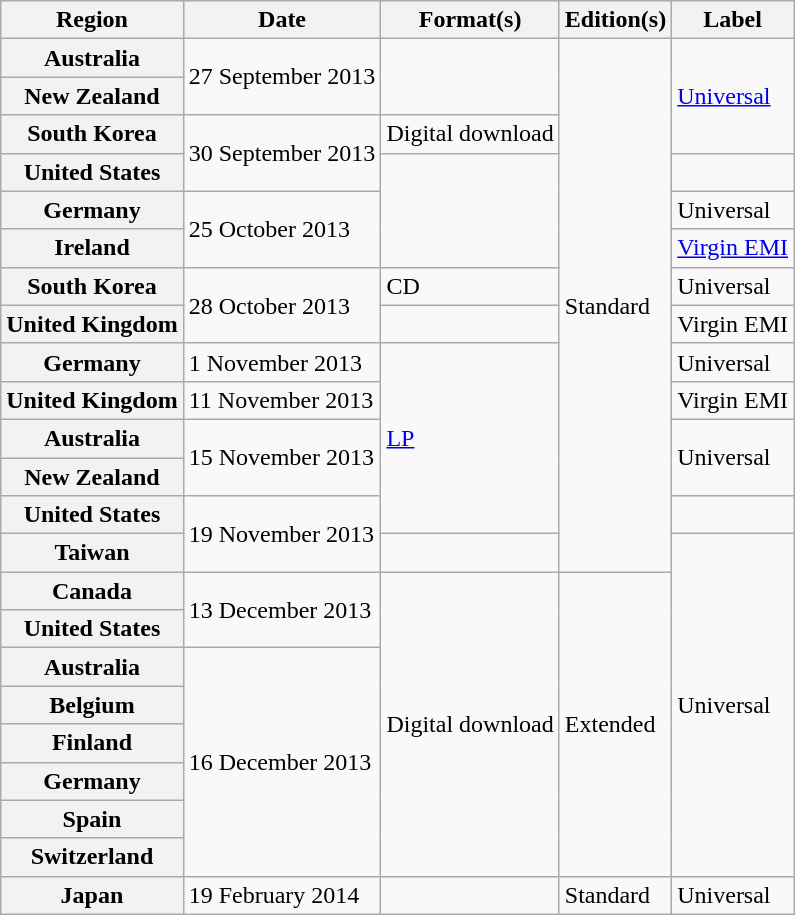<table class="wikitable plainrowheaders">
<tr>
<th scope="col">Region</th>
<th scope="col">Date</th>
<th scope="col">Format(s)</th>
<th scope="col">Edition(s)</th>
<th scope="col">Label</th>
</tr>
<tr>
<th scope="row">Australia</th>
<td rowspan="2">27 September 2013</td>
<td rowspan="2"></td>
<td rowspan="14">Standard</td>
<td rowspan="3"><a href='#'>Universal</a></td>
</tr>
<tr>
<th scope="row">New Zealand</th>
</tr>
<tr>
<th scope="row">South Korea</th>
<td rowspan="2">30 September 2013</td>
<td>Digital download</td>
</tr>
<tr>
<th scope="row">United States</th>
<td rowspan="3"></td>
<td></td>
</tr>
<tr>
<th scope="row">Germany</th>
<td rowspan="2">25 October 2013</td>
<td>Universal</td>
</tr>
<tr>
<th scope="row">Ireland</th>
<td><a href='#'>Virgin EMI</a></td>
</tr>
<tr>
<th scope="row">South Korea</th>
<td rowspan="2">28 October 2013</td>
<td>CD</td>
<td>Universal</td>
</tr>
<tr>
<th scope="row">United Kingdom</th>
<td></td>
<td>Virgin EMI</td>
</tr>
<tr>
<th scope="row">Germany</th>
<td>1 November 2013</td>
<td rowspan="5"><a href='#'>LP</a></td>
<td>Universal</td>
</tr>
<tr>
<th scope="row">United Kingdom</th>
<td>11 November 2013</td>
<td>Virgin EMI</td>
</tr>
<tr>
<th scope="row">Australia</th>
<td rowspan="2">15 November 2013</td>
<td rowspan="2">Universal</td>
</tr>
<tr>
<th scope="row">New Zealand</th>
</tr>
<tr>
<th scope="row">United States</th>
<td rowspan="2">19 November 2013</td>
<td></td>
</tr>
<tr>
<th scope="row">Taiwan</th>
<td></td>
<td rowspan="9">Universal</td>
</tr>
<tr>
<th scope="row">Canada</th>
<td rowspan="2">13 December 2013</td>
<td rowspan="8">Digital download</td>
<td rowspan="8">Extended</td>
</tr>
<tr>
<th scope="row">United States</th>
</tr>
<tr>
<th scope="row">Australia</th>
<td rowspan="6">16 December 2013</td>
</tr>
<tr>
<th scope="row">Belgium</th>
</tr>
<tr>
<th scope="row">Finland</th>
</tr>
<tr>
<th scope="row">Germany</th>
</tr>
<tr>
<th scope="row">Spain</th>
</tr>
<tr>
<th scope="row">Switzerland</th>
</tr>
<tr>
<th scope="row">Japan</th>
<td>19 February 2014</td>
<td></td>
<td>Standard</td>
<td>Universal</td>
</tr>
</table>
